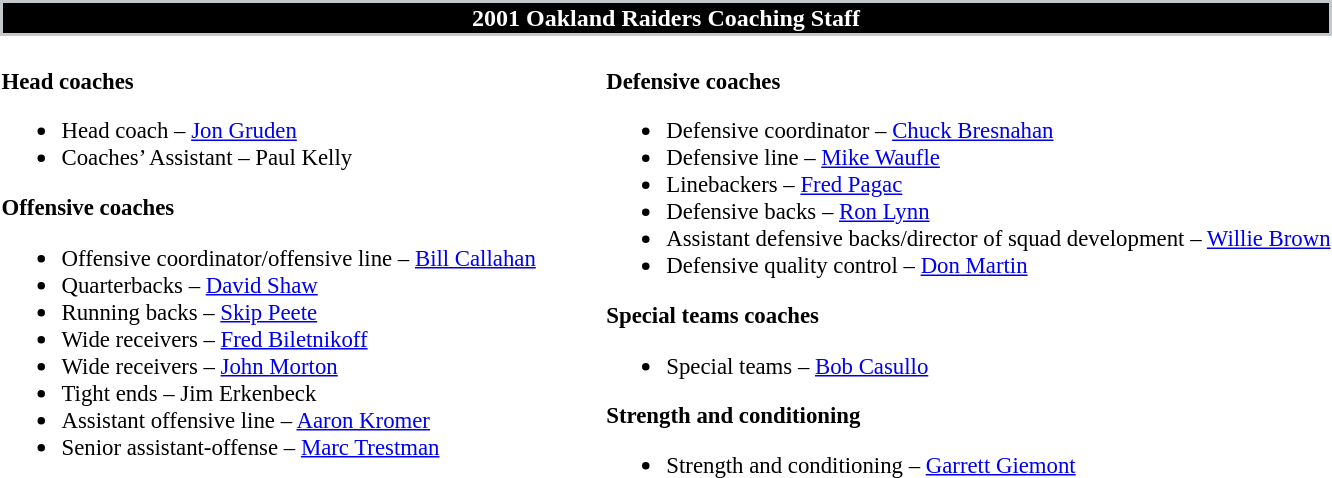<table class="toccolours" style="text-align: left;">
<tr>
<th colspan="7" style="background-color: black; color: white; border: 2px solid #C4C8CB; text-align: center;">2001 Oakland Raiders Coaching Staff</th>
</tr>
<tr>
<td style="font-size: 95%;" valign="top"><br><strong>Head coaches</strong><ul><li>Head coach – <a href='#'>Jon Gruden</a></li><li>Coaches’ Assistant – Paul Kelly</li></ul><strong>Offensive coaches</strong><ul><li>Offensive coordinator/offensive line – <a href='#'>Bill Callahan</a></li><li>Quarterbacks – <a href='#'>David Shaw</a></li><li>Running backs – <a href='#'>Skip Peete</a></li><li>Wide receivers – <a href='#'>Fred Biletnikoff</a></li><li>Wide receivers – <a href='#'>John Morton</a></li><li>Tight ends – Jim Erkenbeck</li><li>Assistant offensive line – <a href='#'>Aaron Kromer</a></li><li>Senior assistant-offense – <a href='#'>Marc Trestman</a></li></ul></td>
<td width="35"> </td>
<td valign="top"></td>
<td style="font-size: 95%;" valign="top"><br><strong>Defensive coaches</strong><ul><li>Defensive coordinator – <a href='#'>Chuck Bresnahan</a></li><li>Defensive line – <a href='#'>Mike Waufle</a></li><li>Linebackers – <a href='#'>Fred Pagac</a></li><li>Defensive backs – <a href='#'>Ron Lynn</a></li><li>Assistant defensive backs/director of squad development – <a href='#'>Willie Brown</a></li><li>Defensive quality control – <a href='#'>Don Martin</a></li></ul><strong>Special teams coaches</strong><ul><li>Special teams – <a href='#'>Bob Casullo</a></li></ul><strong>Strength and conditioning</strong><ul><li>Strength and conditioning – <a href='#'>Garrett Giemont</a></li></ul></td>
</tr>
</table>
